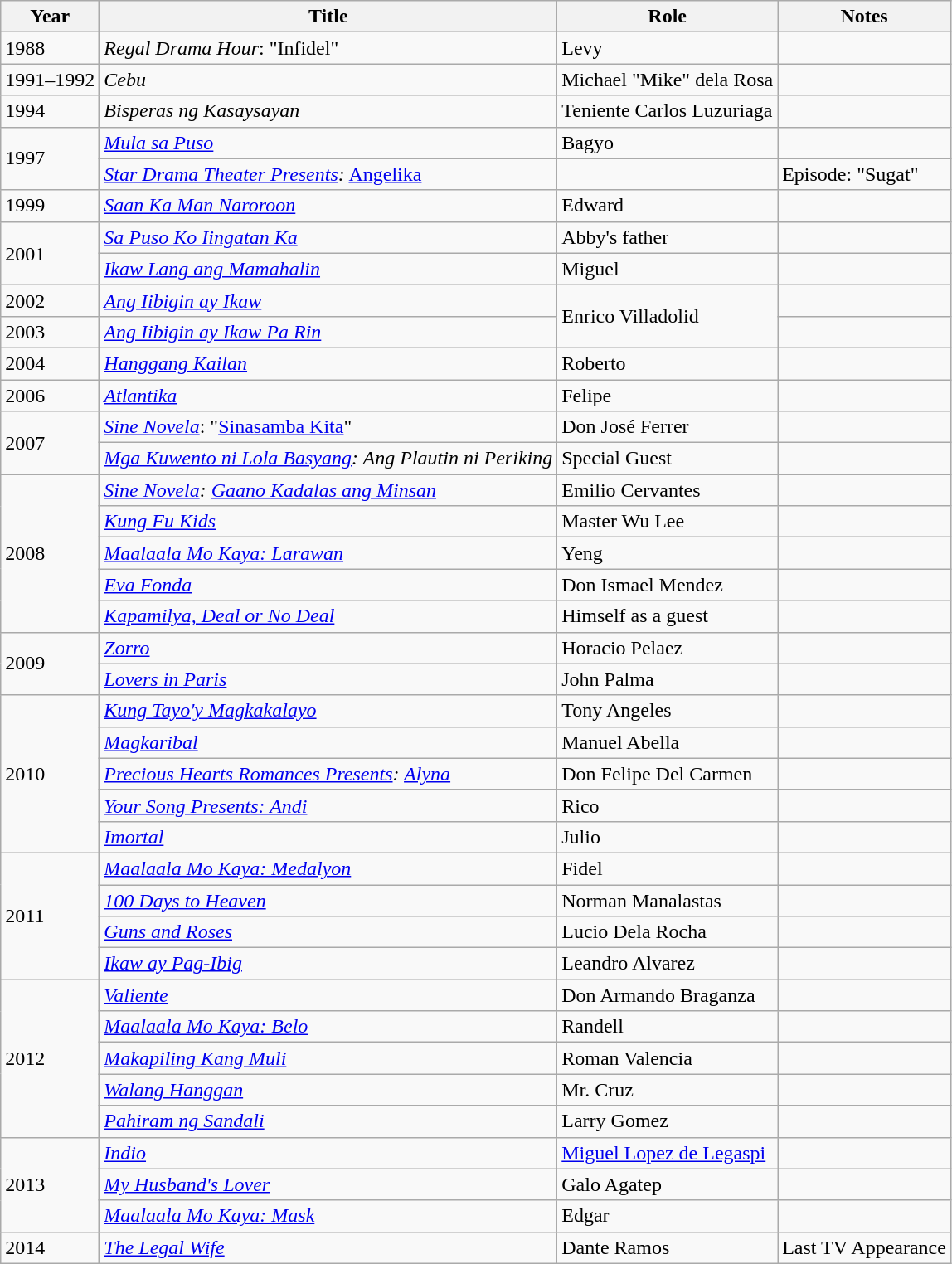<table class="wikitable sortable">
<tr>
<th>Year</th>
<th>Title</th>
<th>Role</th>
<th>Notes</th>
</tr>
<tr>
<td>1988</td>
<td><em>Regal Drama Hour</em>: "Infidel"</td>
<td>Levy</td>
<td></td>
</tr>
<tr>
<td>1991–1992</td>
<td><em>Cebu</em></td>
<td>Michael "Mike" dela Rosa</td>
<td></td>
</tr>
<tr>
<td>1994</td>
<td><em>Bisperas ng Kasaysayan</em></td>
<td>Teniente Carlos Luzuriaga</td>
<td></td>
</tr>
<tr>
<td rowspan="2">1997</td>
<td><em><a href='#'>Mula sa Puso</a></em></td>
<td>Bagyo</td>
<td></td>
</tr>
<tr>
<td><em><a href='#'>Star Drama Theater Presents</a>:</em> <a href='#'>Angelika</a></td>
<td></td>
<td>Episode: "Sugat"</td>
</tr>
<tr>
<td>1999</td>
<td><em><a href='#'>Saan Ka Man Naroroon</a></em></td>
<td>Edward</td>
<td></td>
</tr>
<tr>
<td rowspan="2">2001</td>
<td><em><a href='#'>Sa Puso Ko Iingatan Ka</a></em></td>
<td>Abby's father</td>
<td></td>
</tr>
<tr>
<td><em><a href='#'>Ikaw Lang ang Mamahalin</a></em></td>
<td>Miguel</td>
<td></td>
</tr>
<tr>
<td>2002</td>
<td><em><a href='#'>Ang Iibigin ay Ikaw</a></em></td>
<td rowspan="2">Enrico Villadolid</td>
<td></td>
</tr>
<tr>
<td>2003</td>
<td><em><a href='#'>Ang Iibigin ay Ikaw Pa Rin</a></em></td>
<td></td>
</tr>
<tr>
<td>2004</td>
<td><em><a href='#'>Hanggang Kailan</a></em></td>
<td>Roberto</td>
<td></td>
</tr>
<tr>
<td>2006</td>
<td><em><a href='#'>Atlantika</a></em></td>
<td>Felipe</td>
<td></td>
</tr>
<tr>
<td rowspan="2">2007</td>
<td><em><a href='#'>Sine Novela</a></em>: "<a href='#'>Sinasamba Kita</a>"</td>
<td>Don José Ferrer</td>
<td></td>
</tr>
<tr>
<td><em><a href='#'>Mga Kuwento ni Lola Basyang</a>: Ang Plautin ni Periking</em></td>
<td>Special Guest</td>
<td></td>
</tr>
<tr>
<td rowspan="5">2008</td>
<td><em><a href='#'>Sine Novela</a>: <a href='#'>Gaano Kadalas ang Minsan</a></em></td>
<td>Emilio Cervantes</td>
<td></td>
</tr>
<tr>
<td><em><a href='#'>Kung Fu Kids</a></em></td>
<td>Master Wu Lee</td>
<td></td>
</tr>
<tr>
<td><em><a href='#'>Maalaala Mo Kaya: Larawan</a></em></td>
<td>Yeng</td>
<td></td>
</tr>
<tr>
<td><em><a href='#'>Eva Fonda</a></em></td>
<td>Don Ismael Mendez</td>
<td></td>
</tr>
<tr>
<td><em><a href='#'>Kapamilya, Deal or No Deal</a></em></td>
<td>Himself as a guest</td>
<td></td>
</tr>
<tr>
<td rowspan="2">2009</td>
<td><em><a href='#'>Zorro</a></em></td>
<td>Horacio Pelaez</td>
<td></td>
</tr>
<tr>
<td><em><a href='#'>Lovers in Paris</a></em></td>
<td>John Palma</td>
<td></td>
</tr>
<tr>
<td rowspan="5">2010</td>
<td><em><a href='#'>Kung Tayo'y Magkakalayo</a></em></td>
<td>Tony Angeles</td>
<td></td>
</tr>
<tr>
<td><em><a href='#'>Magkaribal</a></em></td>
<td>Manuel Abella</td>
<td></td>
</tr>
<tr>
<td><em><a href='#'>Precious Hearts Romances Presents</a>: <a href='#'>Alyna</a></em></td>
<td>Don Felipe Del Carmen</td>
<td></td>
</tr>
<tr>
<td><em><a href='#'>Your Song Presents: Andi</a></em></td>
<td>Rico</td>
<td></td>
</tr>
<tr>
<td><em><a href='#'>Imortal</a></em></td>
<td>Julio</td>
<td></td>
</tr>
<tr>
<td rowspan="4">2011</td>
<td><em><a href='#'>Maalaala Mo Kaya: Medalyon</a></em></td>
<td>Fidel</td>
<td></td>
</tr>
<tr>
<td><em><a href='#'>100 Days to Heaven</a></em></td>
<td>Norman Manalastas</td>
<td></td>
</tr>
<tr>
<td><em><a href='#'>Guns and Roses</a></em></td>
<td>Lucio Dela Rocha</td>
<td></td>
</tr>
<tr>
<td><em><a href='#'>Ikaw ay Pag-Ibig</a></em></td>
<td>Leandro Alvarez</td>
<td></td>
</tr>
<tr>
<td rowspan="5">2012</td>
<td><em><a href='#'>Valiente</a></em></td>
<td>Don Armando Braganza</td>
<td></td>
</tr>
<tr>
<td><em><a href='#'>Maalaala Mo Kaya: Belo</a></em></td>
<td>Randell</td>
<td></td>
</tr>
<tr>
<td><em><a href='#'>Makapiling Kang Muli</a></em></td>
<td>Roman Valencia</td>
<td></td>
</tr>
<tr>
<td><em><a href='#'>Walang Hanggan</a></em></td>
<td>Mr. Cruz</td>
<td></td>
</tr>
<tr>
<td><em><a href='#'>Pahiram ng Sandali</a></em></td>
<td>Larry Gomez</td>
<td></td>
</tr>
<tr>
<td rowspan="3">2013</td>
<td><em><a href='#'>Indio</a></em></td>
<td><a href='#'>Miguel Lopez de Legaspi</a></td>
<td></td>
</tr>
<tr>
<td><em><a href='#'>My Husband's Lover</a></em></td>
<td>Galo Agatep</td>
<td></td>
</tr>
<tr>
<td><em><a href='#'>Maalaala Mo Kaya: Mask</a></em></td>
<td>Edgar</td>
<td></td>
</tr>
<tr>
<td>2014</td>
<td><em><a href='#'>The Legal Wife</a></em></td>
<td>Dante Ramos</td>
<td>Last TV Appearance</td>
</tr>
</table>
